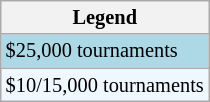<table class="wikitable" style="font-size:85%">
<tr>
<th>Legend</th>
</tr>
<tr style="background:lightblue;">
<td>$25,000 tournaments</td>
</tr>
<tr style="background:#f0f8ff;">
<td>$10/15,000 tournaments</td>
</tr>
</table>
